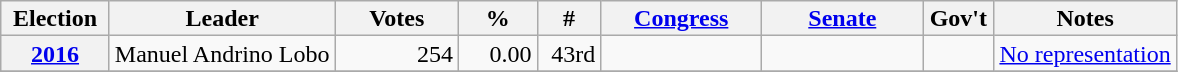<table class="wikitable" style="text-align:right; line-height:16px;">
<tr>
<th style="width:65px;">Election</th>
<th>Leader</th>
<th style="width:75px;">Votes</th>
<th style="width:45px;">%</th>
<th style="width:35px;">#</th>
<th style="width:100px;"><a href='#'>Congress</a></th>
<th style="width:100px;"><a href='#'>Senate</a></th>
<th style="width:40px;">Gov't</th>
<th>Notes</th>
</tr>
<tr>
<th align="center"><a href='#'>2016</a></th>
<td align="left">Manuel Andrino Lobo</td>
<td>254</td>
<td>0.00</td>
<td>43rd</td>
<td></td>
<td></td>
<td></td>
<td align="left"><a href='#'>No representation</a></td>
</tr>
<tr>
</tr>
</table>
